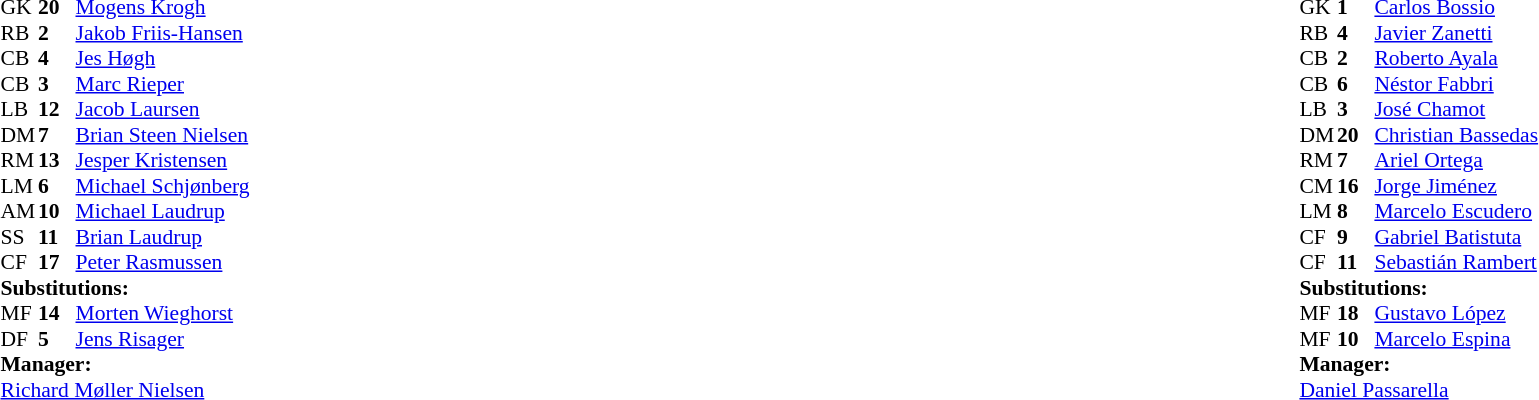<table style="width:100%;">
<tr>
<td style="vertical-align:top; width:50%;"><br><table style="font-size: 90%" cellspacing="0" cellpadding="0">
<tr>
<th width="25"></th>
<th width="25"></th>
</tr>
<tr>
<td>GK</td>
<td><strong>20</strong></td>
<td><a href='#'>Mogens Krogh</a></td>
</tr>
<tr>
<td>RB</td>
<td><strong>2</strong></td>
<td><a href='#'>Jakob Friis-Hansen</a></td>
</tr>
<tr>
<td>CB</td>
<td><strong>4</strong></td>
<td><a href='#'>Jes Høgh</a></td>
<td></td>
</tr>
<tr>
<td>CB</td>
<td><strong>3</strong></td>
<td><a href='#'>Marc Rieper</a></td>
</tr>
<tr>
<td>LB</td>
<td><strong>12</strong></td>
<td><a href='#'>Jacob Laursen</a></td>
<td></td>
<td></td>
</tr>
<tr>
<td>DM</td>
<td><strong>7</strong></td>
<td><a href='#'>Brian Steen Nielsen</a></td>
</tr>
<tr>
<td>RM</td>
<td><strong>13</strong></td>
<td><a href='#'>Jesper Kristensen</a></td>
<td></td>
</tr>
<tr>
<td>LM</td>
<td><strong>6</strong></td>
<td><a href='#'>Michael Schjønberg</a></td>
</tr>
<tr>
<td>AM</td>
<td><strong>10</strong></td>
<td><a href='#'>Michael Laudrup</a></td>
<td></td>
<td></td>
</tr>
<tr>
<td>SS</td>
<td><strong>11</strong></td>
<td><a href='#'>Brian Laudrup</a></td>
</tr>
<tr>
<td>CF</td>
<td><strong>17</strong></td>
<td><a href='#'>Peter Rasmussen</a></td>
</tr>
<tr>
<td colspan=3><strong>Substitutions:</strong></td>
</tr>
<tr>
<td>MF</td>
<td><strong>14</strong></td>
<td><a href='#'>Morten Wieghorst</a></td>
<td></td>
<td></td>
</tr>
<tr>
<td>DF</td>
<td><strong>5</strong></td>
<td><a href='#'>Jens Risager</a></td>
<td></td>
<td></td>
</tr>
<tr>
<td colspan=3><strong>Manager:</strong></td>
</tr>
<tr>
<td colspan="4"><a href='#'>Richard Møller Nielsen</a></td>
</tr>
</table>
</td>
<td valign="top"></td>
<td style="vertical-align:top;width:50%"><br><table cellspacing="0" cellpadding="0" style="font-size:90%;margin:auto">
<tr>
<th width="25"></th>
<th width="25"></th>
</tr>
<tr>
<td>GK</td>
<td><strong>1</strong></td>
<td><a href='#'>Carlos Bossio</a></td>
</tr>
<tr>
<td>RB</td>
<td><strong>4</strong></td>
<td><a href='#'>Javier Zanetti</a></td>
<td></td>
</tr>
<tr>
<td>CB</td>
<td><strong>2</strong></td>
<td><a href='#'>Roberto Ayala</a></td>
</tr>
<tr>
<td>CB</td>
<td><strong>6</strong></td>
<td><a href='#'>Néstor Fabbri</a></td>
<td></td>
</tr>
<tr>
<td>LB</td>
<td><strong>3</strong></td>
<td><a href='#'>José Chamot</a></td>
<td></td>
</tr>
<tr>
<td>DM</td>
<td><strong>20</strong></td>
<td><a href='#'>Christian Bassedas</a></td>
</tr>
<tr>
<td>RM</td>
<td><strong>7</strong></td>
<td><a href='#'>Ariel Ortega</a></td>
</tr>
<tr>
<td>CM</td>
<td><strong>16</strong></td>
<td><a href='#'>Jorge Jiménez</a></td>
<td></td>
<td></td>
</tr>
<tr>
<td>LM</td>
<td><strong>8</strong></td>
<td><a href='#'>Marcelo Escudero</a></td>
</tr>
<tr>
<td>CF</td>
<td><strong>9</strong></td>
<td><a href='#'>Gabriel Batistuta</a></td>
</tr>
<tr>
<td>CF</td>
<td><strong>11</strong></td>
<td><a href='#'>Sebastián Rambert</a></td>
<td></td>
<td></td>
</tr>
<tr>
<td colspan=3><strong>Substitutions:</strong></td>
</tr>
<tr>
<td>MF</td>
<td><strong>18</strong></td>
<td><a href='#'>Gustavo López</a></td>
<td></td>
<td></td>
</tr>
<tr>
<td>MF</td>
<td><strong>10</strong></td>
<td><a href='#'>Marcelo Espina</a></td>
<td></td>
<td></td>
</tr>
<tr>
<td colspan=3><strong>Manager:</strong></td>
</tr>
<tr>
<td colspan="4"><a href='#'>Daniel Passarella</a></td>
</tr>
</table>
</td>
</tr>
</table>
